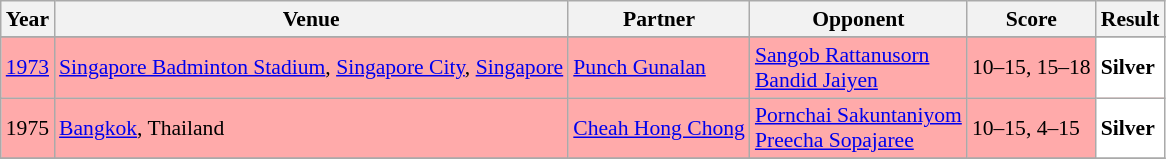<table class="sortable wikitable" style="font-size: 90%;">
<tr>
<th>Year</th>
<th>Venue</th>
<th>Partner</th>
<th>Opponent</th>
<th>Score</th>
<th>Result</th>
</tr>
<tr>
</tr>
<tr style="background:#FFAAAA">
<td align="center"><a href='#'>1973</a></td>
<td align="left"><a href='#'>Singapore Badminton Stadium</a>, <a href='#'>Singapore City</a>, <a href='#'>Singapore</a></td>
<td align="left"> <a href='#'>Punch Gunalan</a></td>
<td align="left"> <a href='#'>Sangob Rattanusorn</a><br> <a href='#'>Bandid Jaiyen</a></td>
<td align="left">10–15, 15–18</td>
<td style="text-align:left; background:white"> <strong>Silver</strong></td>
</tr>
<tr style="background:#FFAAAA">
<td align="center">1975</td>
<td align="left"><a href='#'>Bangkok</a>, Thailand</td>
<td align="left"> <a href='#'>Cheah Hong Chong</a></td>
<td align="left"> <a href='#'>Pornchai Sakuntaniyom</a><br> <a href='#'>Preecha Sopajaree</a></td>
<td align="left">10–15, 4–15</td>
<td style="text-align:left; background:white"> <strong>Silver</strong></td>
</tr>
<tr>
</tr>
</table>
